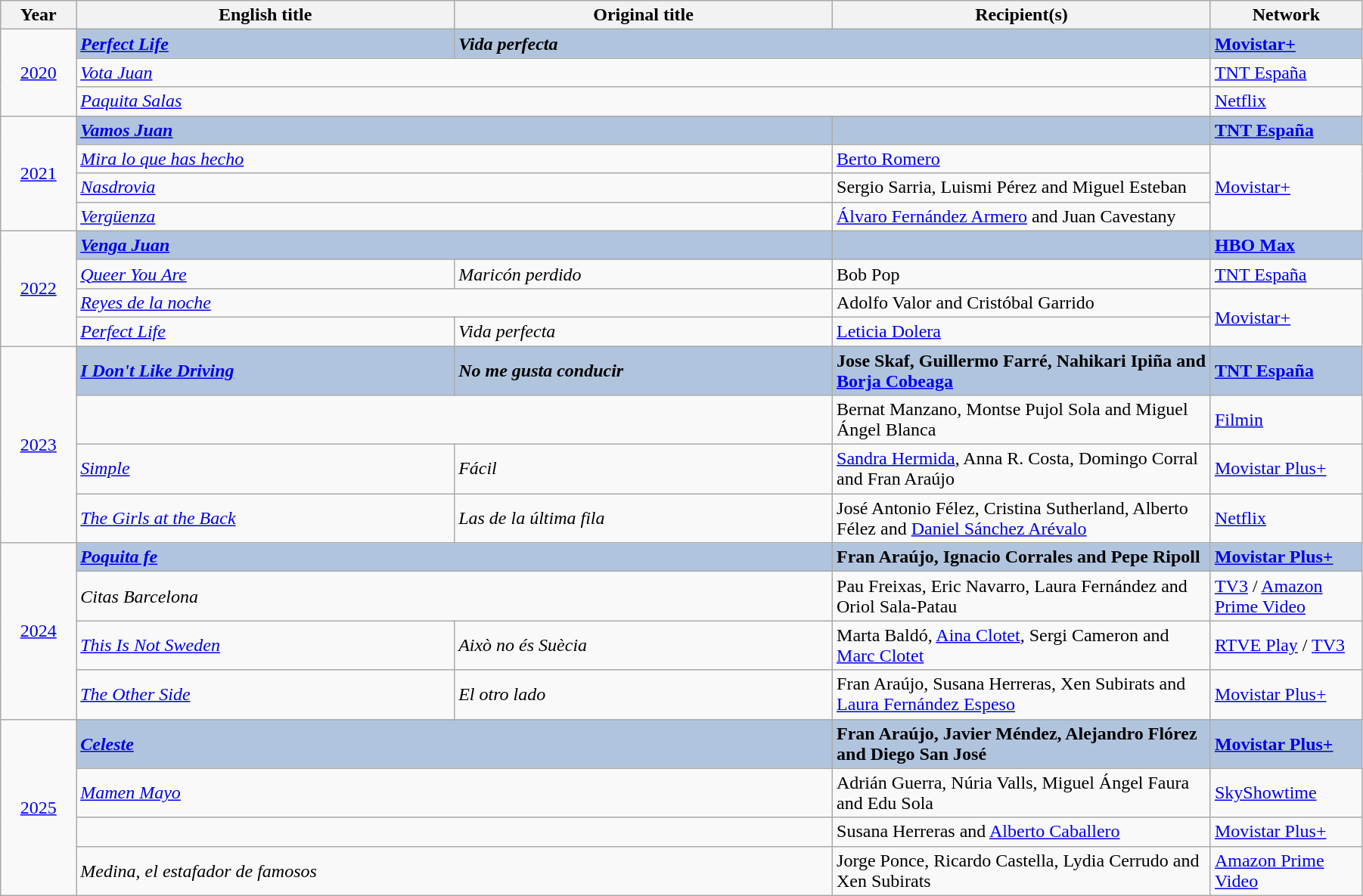<table class="wikitable" width="95%" cellpadding="5">
<tr>
<th width="5%">Year</th>
<th width="25%">English title</th>
<th width="25%">Original title</th>
<th width="25%">Recipient(s)</th>
<th width="10%">Network</th>
</tr>
<tr>
<td rowspan=3 style="text-align:center"><a href='#'>2020</a><br></td>
<td style="background:#B0C4DE;"><strong><em><a href='#'>Perfect Life</a></em></strong></td>
<td colspan="2" style="background:#B0C4DE;"><strong><em>Vida perfecta</em></strong></td>
<td style="background:#B0C4DE;"><strong><a href='#'>Movistar+</a></strong></td>
</tr>
<tr>
<td colspan="3"><em><a href='#'>Vota Juan</a></em></td>
<td><a href='#'>TNT España</a></td>
</tr>
<tr>
<td colspan="3"><em><a href='#'>Paquita Salas</a></em></td>
<td><a href='#'>Netflix</a></td>
</tr>
<tr>
<td rowspan=4 style="text-align:center"><a href='#'>2021</a><br></td>
<td colspan="2" style="background:#B0C4DE;"><strong><em><a href='#'>Vamos Juan</a></em></strong></td>
<td style="background:#B0C4DE;"><strong></strong></td>
<td style="background:#B0C4DE;"><strong><a href='#'>TNT España</a></strong></td>
</tr>
<tr>
<td colspan="2"><em><a href='#'>Mira lo que has hecho</a></em></td>
<td><a href='#'>Berto Romero</a></td>
<td rowspan="3"><a href='#'>Movistar+</a></td>
</tr>
<tr>
<td colspan="2"><em><a href='#'>Nasdrovia</a></em></td>
<td>Sergio Sarria, Luismi Pérez and Miguel Esteban</td>
</tr>
<tr>
<td colspan="2"><em><a href='#'>Vergüenza</a></em></td>
<td><a href='#'>Álvaro Fernández Armero</a> and Juan Cavestany</td>
</tr>
<tr>
<td rowspan=4 style="text-align:center"><a href='#'>2022</a><br></td>
<td colspan="2" style="background:#B0C4DE;"><strong><em><a href='#'>Venga Juan</a></em></strong></td>
<td style="background:#B0C4DE;"><strong></strong></td>
<td style="background:#B0C4DE;"><strong><a href='#'>HBO Max</a></strong></td>
</tr>
<tr>
<td><em><a href='#'>Queer You Are</a></em></td>
<td><em>Maricón perdido</em></td>
<td>Bob Pop</td>
<td><a href='#'>TNT España</a></td>
</tr>
<tr>
<td colspan="2"><em><a href='#'>Reyes de la noche</a></em></td>
<td>Adolfo Valor and Cristóbal Garrido</td>
<td rowspan="2"><a href='#'>Movistar+</a></td>
</tr>
<tr>
<td><em><a href='#'>Perfect Life</a></em></td>
<td><em>Vida perfecta</em></td>
<td><a href='#'>Leticia Dolera</a></td>
</tr>
<tr>
<td rowspan=4 style="text-align:center"><a href='#'>2023</a><br></td>
<td style="background:#B0C4DE;"><strong><em><a href='#'>I Don't Like Driving</a></em></strong></td>
<td style="background:#B0C4DE;"><strong><em>No me gusta conducir</em></strong></td>
<td style="background:#B0C4DE;"><strong>Jose Skaf, Guillermo Farré, Nahikari Ipiña and <a href='#'>Borja Cobeaga</a></strong></td>
<td style="background:#B0C4DE;"><strong><a href='#'>TNT España</a></strong></td>
</tr>
<tr>
<td colspan="2"><em></em></td>
<td>Bernat Manzano, Montse Pujol Sola and Miguel Ángel Blanca</td>
<td><a href='#'>Filmin</a></td>
</tr>
<tr>
<td><em><a href='#'>Simple</a></em></td>
<td><em>Fácil</em></td>
<td><a href='#'>Sandra Hermida</a>, Anna R. Costa, Domingo Corral and Fran Araújo</td>
<td><a href='#'>Movistar Plus+</a></td>
</tr>
<tr>
<td><em><a href='#'>The Girls at the Back</a></em></td>
<td><em>Las de la última fila</em></td>
<td>José Antonio Félez, Cristina Sutherland, Alberto Félez and <a href='#'>Daniel Sánchez Arévalo</a></td>
<td><a href='#'>Netflix</a></td>
</tr>
<tr>
<td rowspan=4 style="text-align:center"><a href='#'>2024</a><br></td>
<td colspan="2" style="background:#B0C4DE;"><strong><em><a href='#'>Poquita fe</a></em></strong></td>
<td style="background:#B0C4DE;"><strong>Fran Araújo, Ignacio Corrales and Pepe Ripoll</strong></td>
<td style="background:#B0C4DE;"><strong><a href='#'>Movistar Plus+</a></strong></td>
</tr>
<tr>
<td colspan="2"><em>Citas Barcelona</em></td>
<td>Pau Freixas, Eric Navarro, Laura Fernández and Oriol Sala-Patau</td>
<td><a href='#'>TV3</a> / <a href='#'>Amazon Prime Video</a></td>
</tr>
<tr>
<td><em><a href='#'>This Is Not Sweden</a></em></td>
<td><em>Això no és Suècia</em></td>
<td>Marta Baldó, <a href='#'>Aina Clotet</a>, Sergi Cameron and <a href='#'>Marc Clotet</a></td>
<td><a href='#'>RTVE Play</a> / <a href='#'>TV3</a></td>
</tr>
<tr>
<td><em><a href='#'>The Other Side</a></em></td>
<td><em>El otro lado</em></td>
<td>Fran Araújo, Susana Herreras, Xen Subirats and <a href='#'>Laura Fernández Espeso</a></td>
<td><a href='#'>Movistar Plus+</a></td>
</tr>
<tr>
<td rowspan=4 style="text-align:center"><a href='#'>2025</a><br></td>
<td colspan="2" style="background:#B0C4DE;"><strong><em><a href='#'>Celeste</a></em></strong></td>
<td style="background:#B0C4DE;"><strong>Fran Araújo, Javier Méndez, Alejandro Flórez and Diego San José</strong></td>
<td style="background:#B0C4DE;"><strong><a href='#'>Movistar Plus+</a></strong></td>
</tr>
<tr>
<td colspan="2"><em><a href='#'>Mamen Mayo</a></em></td>
<td>Adrián Guerra, Núria Valls, Miguel Ángel Faura and Edu Sola</td>
<td><a href='#'>SkyShowtime</a></td>
</tr>
<tr>
<td colspan="2"><em></em></td>
<td>Susana Herreras and <a href='#'>Alberto Caballero</a></td>
<td><a href='#'>Movistar Plus+</a></td>
</tr>
<tr>
<td colspan="2"><em>Medina, el estafador de famosos</em></td>
<td>Jorge Ponce, Ricardo Castella, Lydia Cerrudo and Xen Subirats</td>
<td><a href='#'>Amazon Prime Video</a></td>
</tr>
</table>
